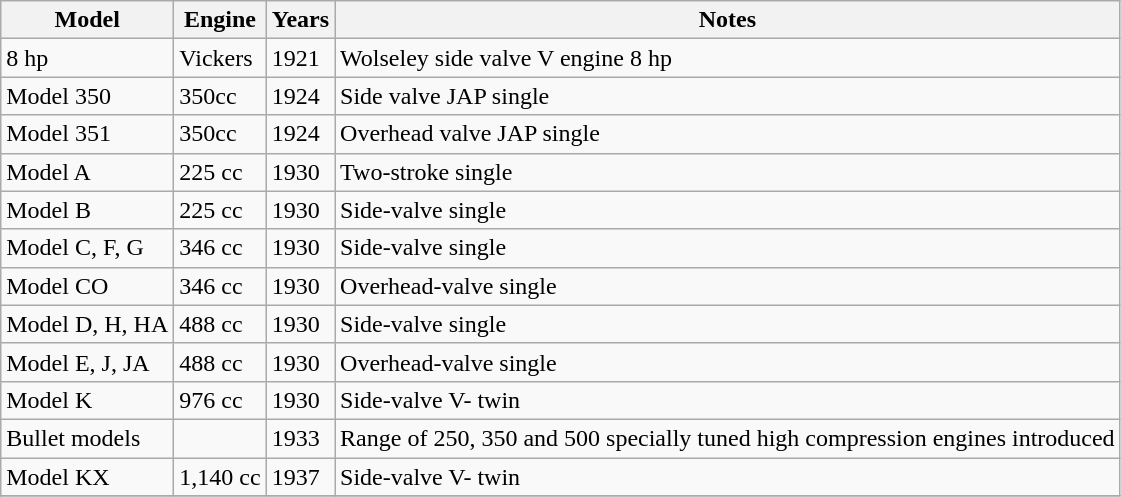<table class="wikitable">
<tr>
<th>Model</th>
<th>Engine</th>
<th>Years</th>
<th>Notes</th>
</tr>
<tr>
<td>8 hp</td>
<td>Vickers</td>
<td>1921</td>
<td>Wolseley side valve V engine 8 hp</td>
</tr>
<tr>
<td>Model 350</td>
<td>350cc</td>
<td>1924</td>
<td>Side valve JAP single</td>
</tr>
<tr>
<td>Model 351</td>
<td>350cc</td>
<td>1924</td>
<td>Overhead valve JAP single</td>
</tr>
<tr>
<td>Model A</td>
<td>225 cc</td>
<td>1930</td>
<td>Two-stroke single</td>
</tr>
<tr>
<td>Model B</td>
<td>225 cc</td>
<td>1930</td>
<td>Side-valve single</td>
</tr>
<tr>
<td>Model C, F, G</td>
<td>346 cc</td>
<td>1930</td>
<td>Side-valve single</td>
</tr>
<tr>
<td>Model CO</td>
<td>346 cc</td>
<td>1930</td>
<td>Overhead-valve single</td>
</tr>
<tr>
<td>Model D, H, HA</td>
<td>488 cc</td>
<td>1930</td>
<td>Side-valve single</td>
</tr>
<tr>
<td>Model E, J, JA</td>
<td>488 cc</td>
<td>1930</td>
<td>Overhead-valve single</td>
</tr>
<tr>
<td>Model K</td>
<td>976 cc</td>
<td>1930</td>
<td>Side-valve V- twin</td>
</tr>
<tr>
<td>Bullet models</td>
<td></td>
<td>1933</td>
<td>Range of 250, 350 and 500 specially tuned high compression engines introduced</td>
</tr>
<tr>
<td>Model KX</td>
<td>1,140 cc</td>
<td>1937</td>
<td>Side-valve V- twin</td>
</tr>
<tr>
</tr>
</table>
